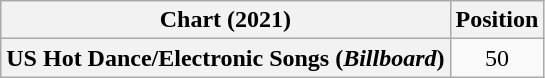<table class="wikitable plainrowheaders" style="text-align:center">
<tr>
<th scope="col">Chart (2021)</th>
<th scope="col">Position</th>
</tr>
<tr>
<th scope="row">US Hot Dance/Electronic Songs (<em>Billboard</em>)</th>
<td>50</td>
</tr>
</table>
